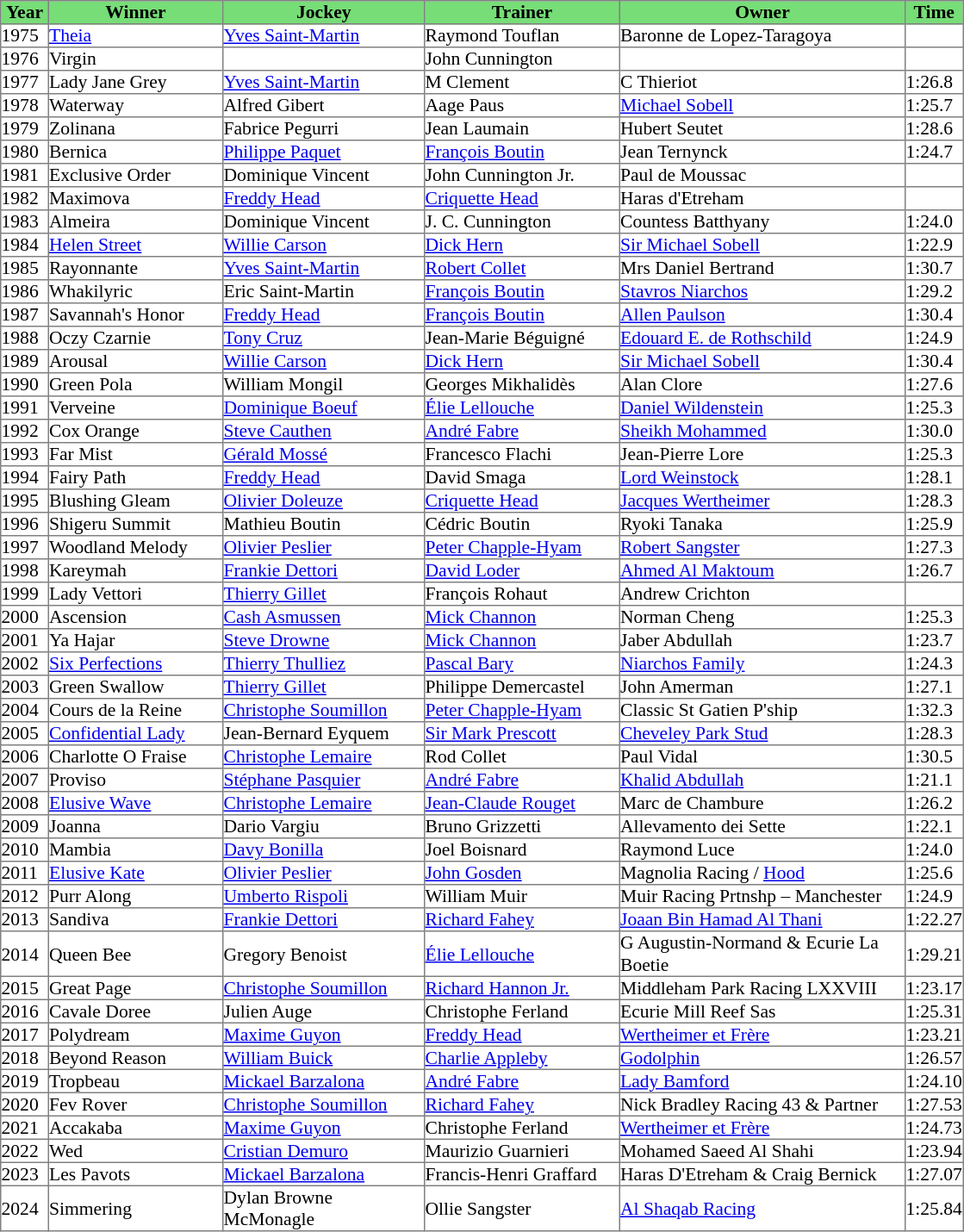<table class = "sortable" | border="1" cellpadding="0" style="border-collapse: collapse; font-size:90%">
<tr bgcolor="#77dd77" align="center">
<th style="width:36px;">Year</th>
<th style="width:134px;">Winner</th>
<th style="width:155px;">Jockey</th>
<th style="width:150px;">Trainer</th>
<th style="width:220px;">Owner</th>
<th>Time</th>
</tr>
<tr>
<td>1975</td>
<td><a href='#'>Theia</a></td>
<td><a href='#'>Yves Saint-Martin</a></td>
<td>Raymond Touflan</td>
<td>Baronne de Lopez-Taragoya</td>
<td></td>
</tr>
<tr>
<td>1976</td>
<td>Virgin</td>
<td></td>
<td>John Cunnington</td>
<td></td>
<td></td>
</tr>
<tr>
<td>1977</td>
<td>Lady Jane Grey</td>
<td><a href='#'>Yves Saint-Martin</a></td>
<td>M Clement</td>
<td>C Thieriot</td>
<td>1:26.8</td>
</tr>
<tr>
<td>1978</td>
<td>Waterway</td>
<td>Alfred Gibert</td>
<td>Aage Paus</td>
<td><a href='#'>Michael Sobell</a></td>
<td>1:25.7</td>
</tr>
<tr>
<td>1979</td>
<td>Zolinana</td>
<td>Fabrice Pegurri</td>
<td>Jean Laumain</td>
<td>Hubert Seutet</td>
<td>1:28.6</td>
</tr>
<tr>
<td>1980</td>
<td>Bernica</td>
<td><a href='#'>Philippe Paquet</a></td>
<td><a href='#'>François Boutin</a></td>
<td>Jean Ternynck</td>
<td>1:24.7</td>
</tr>
<tr>
<td>1981</td>
<td>Exclusive Order</td>
<td>Dominique Vincent</td>
<td>John Cunnington Jr.</td>
<td>Paul de Moussac</td>
<td></td>
</tr>
<tr>
<td>1982</td>
<td>Maximova</td>
<td><a href='#'>Freddy Head</a></td>
<td><a href='#'>Criquette Head</a></td>
<td>Haras d'Etreham</td>
<td></td>
</tr>
<tr>
<td>1983</td>
<td>Almeira</td>
<td>Dominique Vincent</td>
<td>J. C. Cunnington </td>
<td>Countess Batthyany</td>
<td>1:24.0</td>
</tr>
<tr>
<td>1984</td>
<td><a href='#'>Helen Street</a></td>
<td><a href='#'>Willie Carson</a></td>
<td><a href='#'>Dick Hern</a></td>
<td><a href='#'>Sir Michael Sobell</a></td>
<td>1:22.9</td>
</tr>
<tr>
<td>1985</td>
<td>Rayonnante</td>
<td><a href='#'>Yves Saint-Martin</a></td>
<td><a href='#'>Robert Collet</a></td>
<td>Mrs Daniel Bertrand</td>
<td>1:30.7</td>
</tr>
<tr>
<td>1986</td>
<td>Whakilyric</td>
<td>Eric Saint-Martin</td>
<td><a href='#'>François Boutin</a></td>
<td><a href='#'>Stavros Niarchos</a></td>
<td>1:29.2</td>
</tr>
<tr>
<td>1987</td>
<td>Savannah's Honor</td>
<td><a href='#'>Freddy Head</a></td>
<td><a href='#'>François Boutin</a></td>
<td><a href='#'>Allen Paulson</a></td>
<td>1:30.4</td>
</tr>
<tr>
<td>1988</td>
<td>Oczy Czarnie</td>
<td><a href='#'>Tony Cruz</a></td>
<td>Jean-Marie Béguigné</td>
<td><a href='#'>Edouard E. de Rothschild</a></td>
<td>1:24.9</td>
</tr>
<tr>
<td>1989</td>
<td>Arousal</td>
<td><a href='#'>Willie Carson</a></td>
<td><a href='#'>Dick Hern</a></td>
<td><a href='#'>Sir Michael Sobell</a></td>
<td>1:30.4</td>
</tr>
<tr>
<td>1990</td>
<td>Green Pola</td>
<td>William Mongil</td>
<td>Georges Mikhalidès</td>
<td>Alan Clore</td>
<td>1:27.6</td>
</tr>
<tr>
<td>1991</td>
<td>Verveine</td>
<td><a href='#'>Dominique Boeuf</a></td>
<td><a href='#'>Élie Lellouche</a></td>
<td><a href='#'>Daniel Wildenstein</a></td>
<td>1:25.3</td>
</tr>
<tr>
<td>1992</td>
<td>Cox Orange</td>
<td><a href='#'>Steve Cauthen</a></td>
<td><a href='#'>André Fabre</a></td>
<td><a href='#'>Sheikh Mohammed</a></td>
<td>1:30.0</td>
</tr>
<tr>
<td>1993</td>
<td>Far Mist</td>
<td><a href='#'>Gérald Mossé</a></td>
<td>Francesco Flachi</td>
<td>Jean-Pierre Lore</td>
<td>1:25.3</td>
</tr>
<tr>
<td>1994</td>
<td>Fairy Path</td>
<td><a href='#'>Freddy Head</a></td>
<td>David Smaga</td>
<td><a href='#'>Lord Weinstock</a></td>
<td>1:28.1</td>
</tr>
<tr>
<td>1995</td>
<td>Blushing Gleam</td>
<td><a href='#'>Olivier Doleuze</a></td>
<td><a href='#'>Criquette Head</a></td>
<td><a href='#'>Jacques Wertheimer</a></td>
<td>1:28.3</td>
</tr>
<tr>
<td>1996</td>
<td>Shigeru Summit</td>
<td>Mathieu Boutin</td>
<td>Cédric Boutin</td>
<td>Ryoki Tanaka</td>
<td>1:25.9</td>
</tr>
<tr>
<td>1997</td>
<td>Woodland Melody</td>
<td><a href='#'>Olivier Peslier</a></td>
<td><a href='#'>Peter Chapple-Hyam</a></td>
<td><a href='#'>Robert Sangster</a></td>
<td>1:27.3</td>
</tr>
<tr>
<td>1998</td>
<td>Kareymah</td>
<td><a href='#'>Frankie Dettori</a></td>
<td><a href='#'>David Loder</a></td>
<td><a href='#'>Ahmed Al Maktoum</a></td>
<td>1:26.7</td>
</tr>
<tr>
<td>1999</td>
<td>Lady Vettori</td>
<td><a href='#'>Thierry Gillet</a></td>
<td>François Rohaut</td>
<td>Andrew Crichton</td>
<td></td>
</tr>
<tr>
<td>2000</td>
<td>Ascension</td>
<td><a href='#'>Cash Asmussen</a></td>
<td><a href='#'>Mick Channon</a></td>
<td>Norman Cheng</td>
<td>1:25.3</td>
</tr>
<tr>
<td>2001</td>
<td>Ya Hajar</td>
<td><a href='#'>Steve Drowne</a></td>
<td><a href='#'>Mick Channon</a></td>
<td>Jaber Abdullah</td>
<td>1:23.7</td>
</tr>
<tr>
<td>2002</td>
<td><a href='#'>Six Perfections</a></td>
<td><a href='#'>Thierry Thulliez</a></td>
<td><a href='#'>Pascal Bary</a></td>
<td><a href='#'>Niarchos Family</a></td>
<td>1:24.3</td>
</tr>
<tr>
<td>2003</td>
<td>Green Swallow</td>
<td><a href='#'>Thierry Gillet</a></td>
<td>Philippe Demercastel</td>
<td>John Amerman</td>
<td>1:27.1</td>
</tr>
<tr>
<td>2004</td>
<td>Cours de la Reine</td>
<td><a href='#'>Christophe Soumillon</a></td>
<td><a href='#'>Peter Chapple-Hyam</a></td>
<td>Classic St Gatien P'ship</td>
<td>1:32.3</td>
</tr>
<tr>
<td>2005</td>
<td><a href='#'>Confidential Lady</a></td>
<td>Jean-Bernard Eyquem</td>
<td><a href='#'>Sir Mark Prescott</a></td>
<td><a href='#'>Cheveley Park Stud</a></td>
<td>1:28.3</td>
</tr>
<tr>
<td>2006</td>
<td>Charlotte O Fraise</td>
<td><a href='#'>Christophe Lemaire</a></td>
<td>Rod Collet</td>
<td>Paul Vidal</td>
<td>1:30.5</td>
</tr>
<tr>
<td>2007</td>
<td>Proviso</td>
<td><a href='#'>Stéphane Pasquier</a></td>
<td><a href='#'>André Fabre</a></td>
<td><a href='#'>Khalid Abdullah</a></td>
<td>1:21.1</td>
</tr>
<tr>
<td>2008</td>
<td><a href='#'>Elusive Wave</a></td>
<td><a href='#'>Christophe Lemaire</a></td>
<td><a href='#'>Jean-Claude Rouget</a></td>
<td>Marc de Chambure</td>
<td>1:26.2</td>
</tr>
<tr>
<td>2009</td>
<td>Joanna</td>
<td>Dario Vargiu</td>
<td>Bruno Grizzetti</td>
<td>Allevamento dei Sette</td>
<td>1:22.1</td>
</tr>
<tr>
<td>2010</td>
<td>Mambia</td>
<td><a href='#'>Davy Bonilla</a></td>
<td>Joel Boisnard</td>
<td>Raymond Luce</td>
<td>1:24.0</td>
</tr>
<tr>
<td>2011</td>
<td><a href='#'>Elusive Kate</a></td>
<td><a href='#'>Olivier Peslier</a></td>
<td><a href='#'>John Gosden</a></td>
<td>Magnolia Racing / <a href='#'>Hood</a></td>
<td>1:25.6</td>
</tr>
<tr>
<td>2012</td>
<td>Purr Along</td>
<td><a href='#'>Umberto Rispoli</a></td>
<td>William Muir</td>
<td>Muir Racing Prtnshp – Manchester</td>
<td>1:24.9</td>
</tr>
<tr>
<td>2013</td>
<td>Sandiva</td>
<td><a href='#'>Frankie Dettori</a></td>
<td><a href='#'>Richard Fahey</a></td>
<td><a href='#'>Joaan Bin Hamad Al Thani</a></td>
<td>1:22.27</td>
</tr>
<tr>
<td>2014</td>
<td>Queen Bee</td>
<td>Gregory Benoist</td>
<td><a href='#'>Élie Lellouche</a></td>
<td>G Augustin-Normand & Ecurie La Boetie</td>
<td>1:29.21</td>
</tr>
<tr>
<td>2015</td>
<td>Great Page</td>
<td><a href='#'>Christophe Soumillon</a></td>
<td><a href='#'>Richard Hannon Jr.</a></td>
<td>Middleham Park Racing LXXVIII</td>
<td>1:23.17</td>
</tr>
<tr>
<td>2016</td>
<td>Cavale Doree</td>
<td>Julien Auge</td>
<td>Christophe Ferland</td>
<td>Ecurie Mill Reef Sas</td>
<td>1:25.31</td>
</tr>
<tr>
<td>2017</td>
<td>Polydream</td>
<td><a href='#'>Maxime Guyon</a></td>
<td><a href='#'>Freddy Head</a></td>
<td><a href='#'>Wertheimer et Frère</a></td>
<td>1:23.21</td>
</tr>
<tr>
<td>2018</td>
<td>Beyond Reason</td>
<td><a href='#'>William Buick</a></td>
<td><a href='#'>Charlie Appleby</a></td>
<td><a href='#'>Godolphin</a></td>
<td>1:26.57</td>
</tr>
<tr>
<td>2019</td>
<td>Tropbeau</td>
<td><a href='#'>Mickael Barzalona</a></td>
<td><a href='#'>André Fabre</a></td>
<td><a href='#'>Lady Bamford</a></td>
<td>1:24.10</td>
</tr>
<tr>
<td>2020</td>
<td>Fev Rover</td>
<td><a href='#'>Christophe Soumillon</a></td>
<td><a href='#'>Richard Fahey</a></td>
<td>Nick Bradley Racing 43 & Partner</td>
<td>1:27.53</td>
</tr>
<tr>
<td>2021</td>
<td>Accakaba</td>
<td><a href='#'>Maxime Guyon</a></td>
<td>Christophe Ferland</td>
<td><a href='#'>Wertheimer et Frère</a></td>
<td>1:24.73</td>
</tr>
<tr>
<td>2022</td>
<td>Wed</td>
<td><a href='#'>Cristian Demuro</a></td>
<td>Maurizio Guarnieri</td>
<td>Mohamed Saeed Al Shahi</td>
<td>1:23.94</td>
</tr>
<tr>
<td>2023</td>
<td>Les Pavots</td>
<td><a href='#'>Mickael Barzalona</a></td>
<td>Francis-Henri Graffard</td>
<td>Haras D'Etreham & Craig Bernick</td>
<td>1:27.07</td>
</tr>
<tr>
<td>2024</td>
<td>Simmering</td>
<td>Dylan Browne McMonagle</td>
<td>Ollie Sangster</td>
<td><a href='#'>Al Shaqab Racing</a></td>
<td>1:25.84</td>
</tr>
</table>
